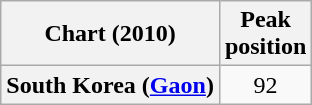<table class="wikitable plainrowheaders">
<tr>
<th scope="col">Chart (2010)</th>
<th scope="col">Peak<br>position</th>
</tr>
<tr>
<th scope="row">South Korea (<a href='#'>Gaon</a>)</th>
<td style="text-align:center">92</td>
</tr>
</table>
